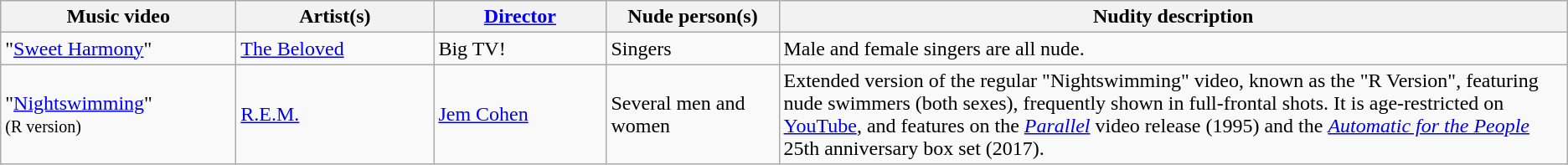<table class="wikitable">
<tr ">
<th style="width:180px;">Music video</th>
<th style="width:150px;">Artist(s)</th>
<th style="width:130px;"><a href='#'>Director</a></th>
<th style="width:130px;">Nude person(s)</th>
<th style=white-space:nowrap>Nudity description</th>
</tr>
<tr>
<td>"<a href='#'>Sweet Harmony</a>"</td>
<td><a href='#'>The Beloved</a></td>
<td>Big TV!</td>
<td>Singers</td>
<td>Male and female singers are all nude.</td>
</tr>
<tr>
<td>"<a href='#'>Nightswimming</a>" <br><small>(R version)</small></td>
<td><a href='#'>R.E.M.</a></td>
<td><a href='#'>Jem Cohen</a></td>
<td>Several men and women</td>
<td>Extended version of the regular "Nightswimming" video, known as the "R Version", featuring nude swimmers (both sexes), frequently shown in full-frontal shots. It is age-restricted on <a href='#'>YouTube</a>, and features on the <em><a href='#'>Parallel</a></em> video release (1995) and the <em><a href='#'>Automatic for the People</a></em> 25th anniversary box set (2017).</td>
</tr>
</table>
